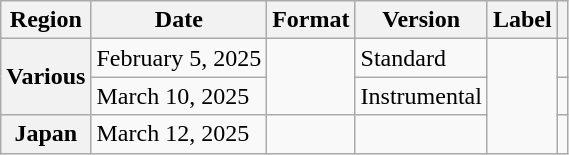<table class="wikitable plainrowheaders">
<tr>
<th scope="col">Region</th>
<th scope="col">Date</th>
<th scope="col">Format</th>
<th scope="col">Version</th>
<th scope="col">Label</th>
<th scope="col"></th>
</tr>
<tr>
<th scope="row" rowspan="2">Various</th>
<td>February 5, 2025</td>
<td rowspan="2"></td>
<td>Standard</td>
<td rowspan="3"></td>
<td style="text-align:center"></td>
</tr>
<tr>
<td>March 10, 2025</td>
<td>Instrumental</td>
<td style="text-align:center"></td>
</tr>
<tr>
<th scope="row">Japan</th>
<td>March 12, 2025</td>
<td></td>
<td></td>
<td style="text-align:center"></td>
</tr>
</table>
